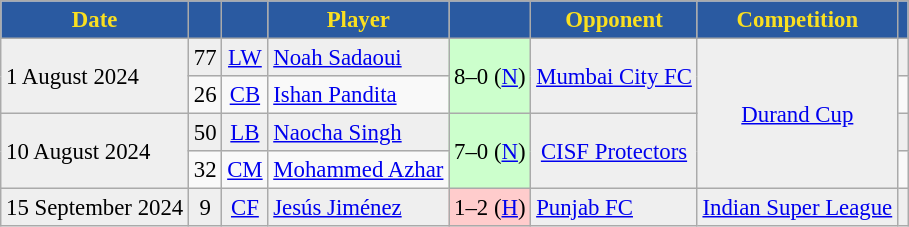<table class="wikitable sortable" style="text-align:center; font-size:95%;">
<tr>
<th style="background:#2A5AA1; color:#FADF20; text-align:center;">Date</th>
<th style="background:#2A5AA1; color:#FADF20; text-align:center;"></th>
<th style="background:#2A5AA1; color:#FADF20; text-align:center;"></th>
<th style="background:#2A5AA1; color:#FADF20; text-align:center;">Player</th>
<th style="background:#2A5AA1; color:#FADF20; text-align:center;"></th>
<th style="background:#2A5AA1; color:#FADF20; text-align:center;">Opponent</th>
<th style="background:#2A5AA1; color:#FADF20; text-align:center;">Competition</th>
<th style="background:#2A5AA1; color:#FADF20; text-align:center;" class="unsortable"></th>
</tr>
<tr bgcolor="#EFEFEF">
<td rowspan="2" style="text-align:left">1 August 2024</td>
<td>77</td>
<td><a href='#'>LW</a></td>
<td style="text-align:left"> <a href='#'>Noah Sadaoui</a></td>
<td rowspan="2" style="background:#CCFFCC; ">8–0 (<a href='#'>N</a>)</td>
<td rowspan="2" style="text-align:left"> <a href='#'>Mumbai City FC</a></td>
<td rowspan="4"><a href='#'>Durand Cup</a></td>
<td></td>
</tr>
<tr>
<td style="text-align:center">26</td>
<td style="text-align:center"><a href='#'>CB</a></td>
<td style="text-align:left"> <a href='#'>Ishan Pandita</a></td>
<td></td>
</tr>
<tr bgcolor="#EFEFEF">
<td rowspan="2" style="text-align:left">10 August 2024</td>
<td>50</td>
<td><a href='#'>LB</a></td>
<td style="text-align:left"> <a href='#'>Naocha Singh</a></td>
<td rowspan="2" style="background:#CCFFCC; ">7–0 (<a href='#'>N</a>)</td>
<td rowspan="2"> <a href='#'>CISF Protectors</a></td>
<td></td>
</tr>
<tr>
<td>32</td>
<td><a href='#'>CM</a></td>
<td style="text-align:left"> <a href='#'>Mohammed Azhar</a></td>
<td></td>
</tr>
<tr bgcolor="#EFEFEF">
<td style="text-align:left">15 September 2024</td>
<td>9</td>
<td><a href='#'>CF</a></td>
<td style="text-align:left;"> <a href='#'>Jesús Jiménez</a></td>
<td style="background:#FFCCCC; text-align:center">1–2 (<a href='#'>H</a>)</td>
<td style="text-align:left;"> <a href='#'>Punjab FC</a></td>
<td><a href='#'>Indian Super League</a></td>
<td></td>
</tr>
</table>
